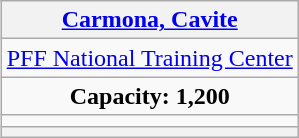<table class="wikitable" style="text-align:center" align=right>
<tr>
<th><a href='#'>Carmona, Cavite</a></th>
</tr>
<tr>
<td><a href='#'>PFF National Training Center</a></td>
</tr>
<tr>
<td><strong>Capacity: 1,200</strong></td>
</tr>
<tr>
<td></td>
</tr>
<tr>
<th></th>
</tr>
</table>
